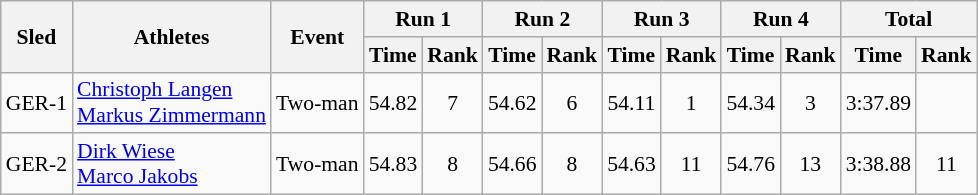<table class="wikitable" border="1" style="font-size:90%">
<tr>
<th rowspan="2">Sled</th>
<th rowspan="2">Athletes</th>
<th rowspan="2">Event</th>
<th colspan="2">Run 1</th>
<th colspan="2">Run 2</th>
<th colspan="2">Run 3</th>
<th colspan="2">Run 4</th>
<th colspan="2">Total</th>
</tr>
<tr>
<th>Time</th>
<th>Rank</th>
<th>Time</th>
<th>Rank</th>
<th>Time</th>
<th>Rank</th>
<th>Time</th>
<th>Rank</th>
<th>Time</th>
<th>Rank</th>
</tr>
<tr>
<td align="center">GER-1</td>
<td><a href='#'>Christoph Langen</a><br><a href='#'>Markus Zimmermann</a></td>
<td>Two-man</td>
<td align="center">54.82</td>
<td align="center">7</td>
<td align="center">54.62</td>
<td align="center">6</td>
<td align="center">54.11</td>
<td align="center">1</td>
<td align="center">54.34</td>
<td align="center">3</td>
<td align="center">3:37.89</td>
<td align="center"></td>
</tr>
<tr>
<td align="center">GER-2</td>
<td><a href='#'>Dirk Wiese</a><br><a href='#'>Marco Jakobs</a></td>
<td>Two-man</td>
<td align="center">54.83</td>
<td align="center">8</td>
<td align="center">54.66</td>
<td align="center">8</td>
<td align="center">54.63</td>
<td align="center">11</td>
<td align="center">54.76</td>
<td align="center">13</td>
<td align="center">3:38.88</td>
<td align="center">11</td>
</tr>
</table>
